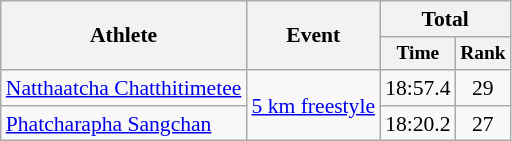<table class="wikitable" style="font-size:90%">
<tr>
<th rowspan=2>Athlete</th>
<th rowspan=2>Event</th>
<th colspan=2>Total</th>
</tr>
<tr style="font-size:90%">
<th>Time</th>
<th>Rank</th>
</tr>
<tr align=center>
<td align=left><a href='#'>Natthaatcha Chatthitimetee</a></td>
<td align=left rowspan=2><a href='#'>5 km freestyle</a></td>
<td>18:57.4</td>
<td>29</td>
</tr>
<tr align=center>
<td align=left><a href='#'>Phatcharapha Sangchan</a></td>
<td>18:20.2</td>
<td>27</td>
</tr>
</table>
